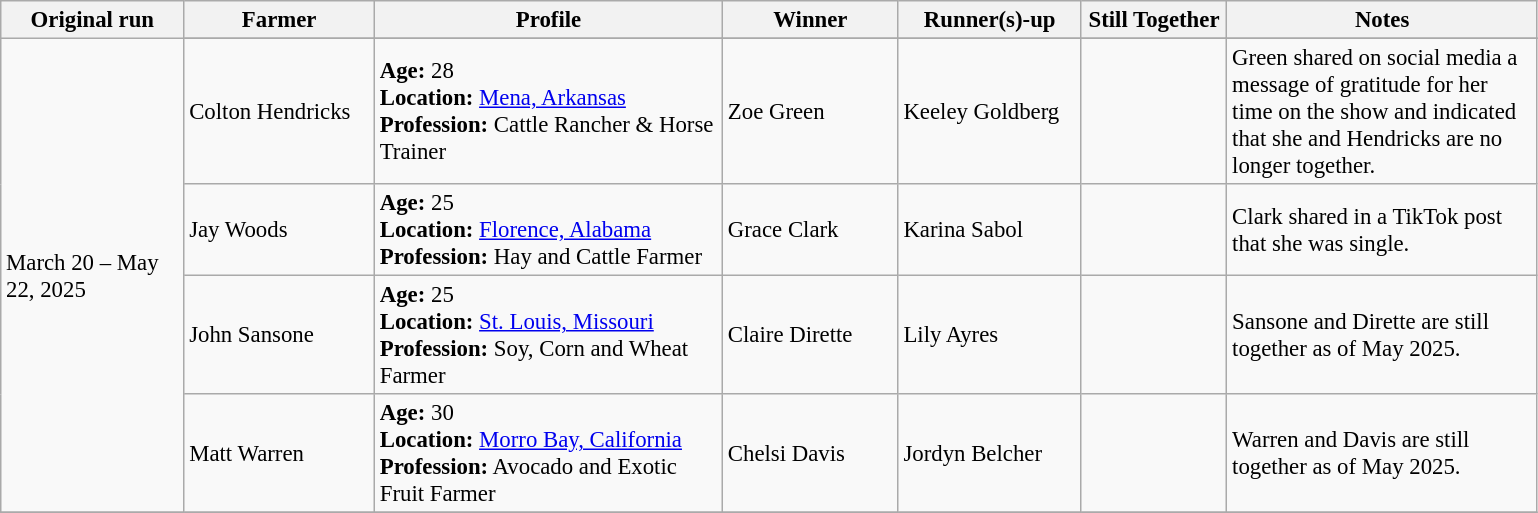<table class="wikitable plainrowheaders" style="font-size:95%;">
<tr>
<th width=115>Original run</th>
<th width=120>Farmer</th>
<th width=225>Profile</th>
<th width=110>Winner</th>
<th width=115>Runner(s)-up</th>
<th width=90>Still Together</th>
<th width=200>Notes</th>
</tr>
<tr>
<td rowspan="5">March 20 – May 22, 2025</td>
</tr>
<tr>
<td>Colton Hendricks</td>
<td><strong>Age:</strong> 28 <br><strong>Location:</strong> <a href='#'>Mena, Arkansas</a>  <br><strong>Profession:</strong> Cattle Rancher & Horse Trainer</td>
<td>Zoe Green</td>
<td>Keeley Goldberg</td>
<td></td>
<td>Green shared on social media a message of gratitude for her time on the show and indicated that she and Hendricks are no longer together.</td>
</tr>
<tr>
<td>Jay Woods</td>
<td><strong>Age:</strong> 25 <br><strong>Location:</strong> <a href='#'>Florence, Alabama</a>  <br><strong>Profession:</strong> Hay and Cattle Farmer</td>
<td>Grace Clark</td>
<td>Karina Sabol</td>
<td></td>
<td>Clark shared in a TikTok post that she was single.</td>
</tr>
<tr>
<td>John Sansone</td>
<td><strong>Age:</strong> 25 <br><strong>Location:</strong> <a href='#'>St. Louis, Missouri</a>  <br><strong>Profession:</strong> Soy, Corn and Wheat Farmer</td>
<td>Claire Dirette</td>
<td>Lily Ayres</td>
<td></td>
<td>Sansone and Dirette are still together as of May 2025.</td>
</tr>
<tr>
<td>Matt Warren</td>
<td><strong>Age:</strong> 30 <br><strong>Location:</strong> <a href='#'>Morro Bay, California</a>  <br><strong>Profession:</strong> Avocado and Exotic Fruit Farmer</td>
<td>Chelsi Davis</td>
<td>Jordyn Belcher</td>
<td></td>
<td>Warren and Davis are still together as of May 2025.</td>
</tr>
<tr>
</tr>
</table>
